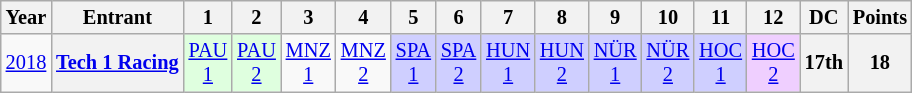<table class="wikitable" style="text-align:center; font-size:85%">
<tr>
<th>Year</th>
<th>Entrant</th>
<th>1</th>
<th>2</th>
<th>3</th>
<th>4</th>
<th>5</th>
<th>6</th>
<th>7</th>
<th>8</th>
<th>9</th>
<th>10</th>
<th>11</th>
<th>12</th>
<th>DC</th>
<th>Points</th>
</tr>
<tr>
<td><a href='#'>2018</a></td>
<th><a href='#'>Tech 1 Racing</a></th>
<td style="background:#dfffdf;"><a href='#'>PAU<br>1</a><br></td>
<td style="background:#dfffdf;"><a href='#'>PAU<br>2</a><br></td>
<td style="background:#;"><a href='#'>MNZ<br>1</a><br></td>
<td style="background:#;"><a href='#'>MNZ<br>2</a><br></td>
<td style="background:#cfcfff;"><a href='#'>SPA<br>1</a><br></td>
<td style="background:#cfcfff;"><a href='#'>SPA<br>2</a><br></td>
<td style="background:#cfcfff;"><a href='#'>HUN<br>1</a><br></td>
<td style="background:#cfcfff;"><a href='#'>HUN<br>2</a><br></td>
<td style="background:#cfcfff;"><a href='#'>NÜR<br>1</a><br></td>
<td style="background:#cfcfff;"><a href='#'>NÜR<br>2</a><br></td>
<td style="background:#cfcfff;"><a href='#'>HOC<br>1</a><br></td>
<td style="background:#efcfff;"><a href='#'>HOC<br>2</a><br></td>
<th>17th</th>
<th>18</th>
</tr>
</table>
